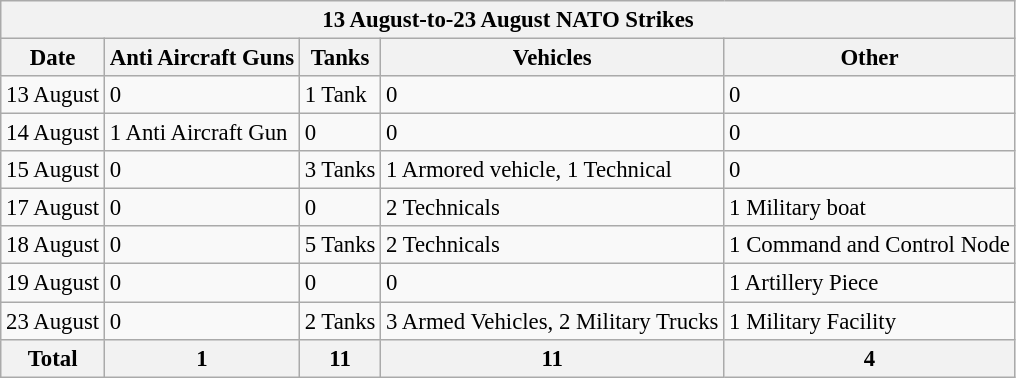<table class="wikitable" style="font-size:95%;">
<tr>
<th colspan="7">13 August-to-23 August NATO Strikes</th>
</tr>
<tr>
<th>Date</th>
<th>Anti Aircraft Guns</th>
<th>Tanks</th>
<th>Vehicles</th>
<th>Other</th>
</tr>
<tr>
<td>13 August</td>
<td>0</td>
<td>1 Tank</td>
<td>0</td>
<td>0</td>
</tr>
<tr>
<td>14 August</td>
<td>1 Anti Aircraft Gun</td>
<td>0</td>
<td>0</td>
<td>0</td>
</tr>
<tr>
<td>15 August</td>
<td>0</td>
<td>3 Tanks</td>
<td>1 Armored vehicle, 1 Technical</td>
<td>0</td>
</tr>
<tr>
<td>17 August</td>
<td>0</td>
<td>0</td>
<td>2 Technicals</td>
<td>1 Military boat</td>
</tr>
<tr>
<td>18 August</td>
<td>0</td>
<td>5 Tanks</td>
<td>2 Technicals</td>
<td>1 Command and Control Node</td>
</tr>
<tr>
<td>19 August</td>
<td>0</td>
<td>0</td>
<td>0</td>
<td>1 Artillery Piece</td>
</tr>
<tr>
<td>23 August</td>
<td>0</td>
<td>2 Tanks</td>
<td>3 Armed Vehicles, 2 Military Trucks</td>
<td>1 Military Facility</td>
</tr>
<tr>
<th>Total</th>
<th>1</th>
<th>11</th>
<th>11</th>
<th>4</th>
</tr>
</table>
